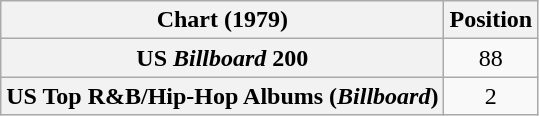<table class="wikitable sortable plainrowheaders" style="text-align:center">
<tr>
<th scope="col">Chart (1979)</th>
<th scope="col">Position</th>
</tr>
<tr>
<th scope="row">US <em>Billboard</em> 200</th>
<td>88</td>
</tr>
<tr>
<th scope="row">US Top R&B/Hip-Hop Albums (<em>Billboard</em>)</th>
<td>2</td>
</tr>
</table>
